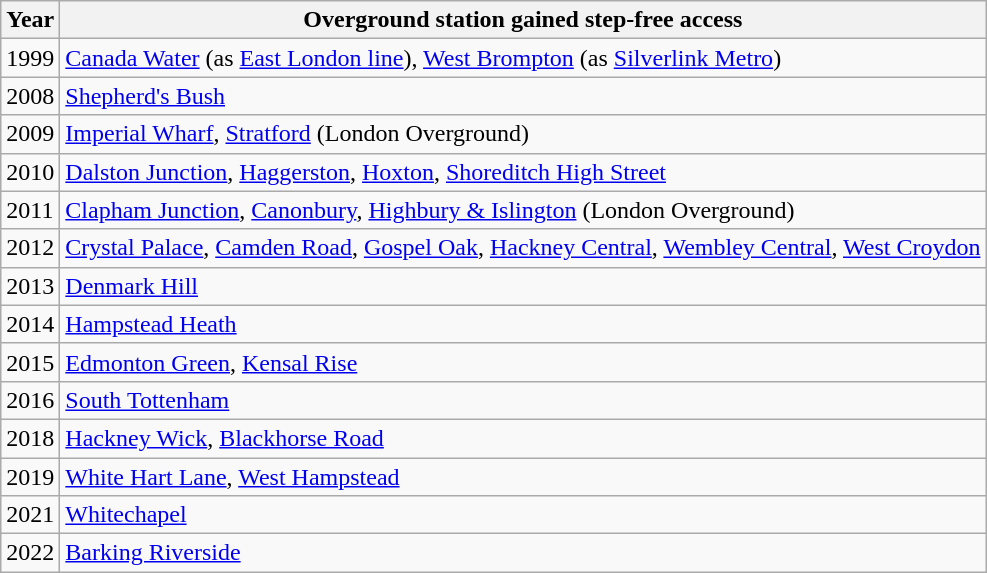<table class="wikitable">
<tr>
<th>Year</th>
<th>Overground station gained step-free access</th>
</tr>
<tr>
<td>1999</td>
<td><a href='#'>Canada Water</a> (as <a href='#'>East London line</a>), <a href='#'>West Brompton</a> (as <a href='#'>Silverlink Metro</a>)</td>
</tr>
<tr>
<td>2008</td>
<td><a href='#'>Shepherd's Bush</a></td>
</tr>
<tr>
<td>2009</td>
<td><a href='#'>Imperial Wharf</a>, <a href='#'>Stratford</a> (London Overground)</td>
</tr>
<tr>
<td>2010</td>
<td><a href='#'>Dalston Junction</a>, <a href='#'>Haggerston</a>, <a href='#'>Hoxton</a>, <a href='#'>Shoreditch High Street</a></td>
</tr>
<tr>
<td>2011</td>
<td><a href='#'>Clapham Junction</a>, <a href='#'>Canonbury</a>, <a href='#'>Highbury & Islington</a> (London Overground)</td>
</tr>
<tr>
<td>2012</td>
<td><a href='#'>Crystal Palace</a>, <a href='#'>Camden Road</a>, <a href='#'>Gospel Oak</a>, <a href='#'>Hackney Central</a>, <a href='#'>Wembley Central</a>, <a href='#'>West Croydon</a></td>
</tr>
<tr>
<td>2013</td>
<td><a href='#'>Denmark Hill</a></td>
</tr>
<tr>
<td>2014</td>
<td><a href='#'>Hampstead Heath</a></td>
</tr>
<tr>
<td>2015</td>
<td><a href='#'>Edmonton Green</a>, <a href='#'>Kensal Rise</a></td>
</tr>
<tr>
<td>2016</td>
<td><a href='#'>South Tottenham</a></td>
</tr>
<tr>
<td>2018</td>
<td><a href='#'>Hackney Wick</a>, <a href='#'>Blackhorse Road</a></td>
</tr>
<tr>
<td>2019</td>
<td><a href='#'>White Hart Lane</a>,<strong></strong> <a href='#'>West Hampstead</a><strong></strong></td>
</tr>
<tr>
<td>2021</td>
<td><a href='#'>Whitechapel</a><strong></strong></td>
</tr>
<tr>
<td>2022</td>
<td><a href='#'>Barking Riverside</a><strong></strong></td>
</tr>
</table>
